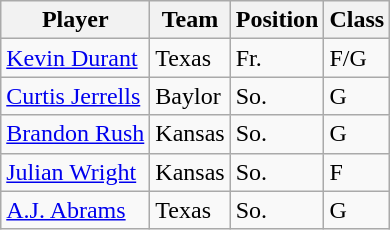<table class="wikitable">
<tr>
<th>Player</th>
<th>Team</th>
<th>Position</th>
<th>Class</th>
</tr>
<tr>
<td><a href='#'>Kevin Durant</a></td>
<td>Texas</td>
<td>Fr.</td>
<td>F/G</td>
</tr>
<tr>
<td><a href='#'>Curtis Jerrells</a></td>
<td>Baylor</td>
<td>So.</td>
<td>G</td>
</tr>
<tr>
<td><a href='#'>Brandon Rush</a></td>
<td>Kansas</td>
<td>So.</td>
<td>G</td>
</tr>
<tr>
<td><a href='#'>Julian Wright</a></td>
<td>Kansas</td>
<td>So.</td>
<td>F</td>
</tr>
<tr>
<td><a href='#'>A.J. Abrams</a></td>
<td>Texas</td>
<td>So.</td>
<td>G</td>
</tr>
</table>
